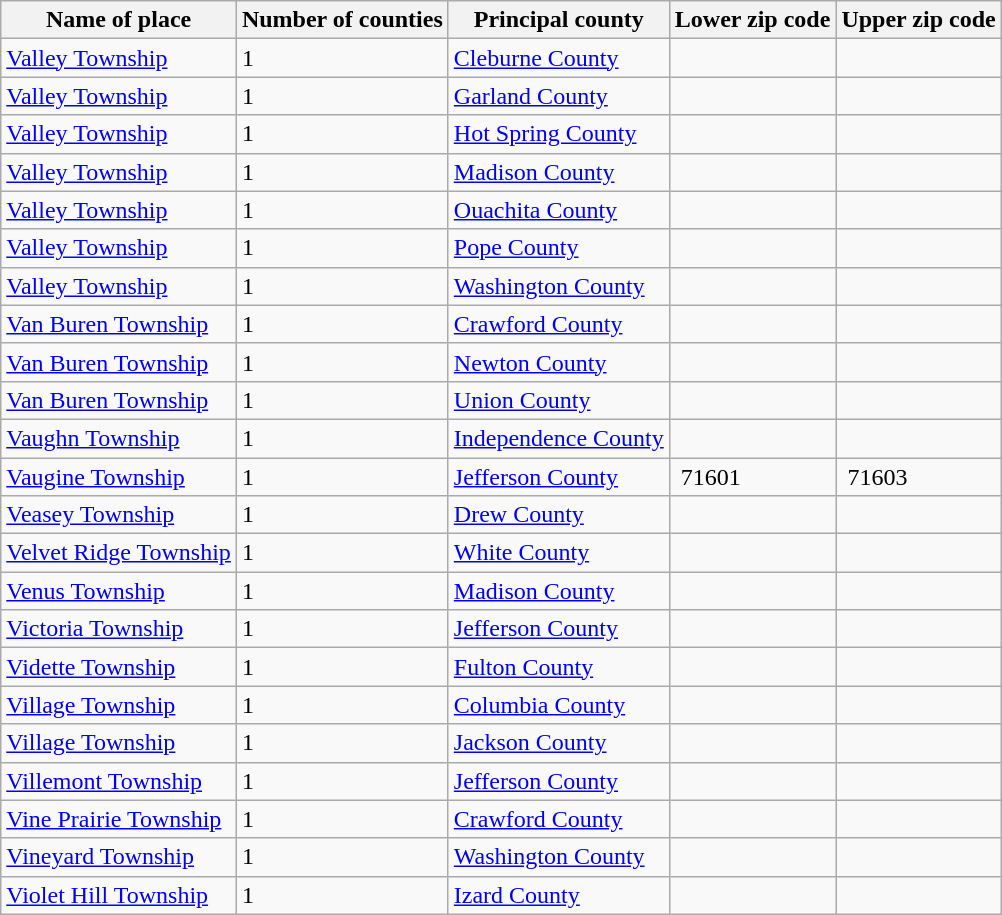<table class="wikitable">
<tr>
<th>Name of place</th>
<th>Number of counties</th>
<th>Principal county</th>
<th>Lower zip code</th>
<th>Upper zip code</th>
</tr>
<tr>
<td><a href='#'>Valley Township</a></td>
<td>1</td>
<td><a href='#'>Cleburne County</a></td>
<td> </td>
<td> </td>
</tr>
<tr>
<td><a href='#'>Valley Township</a></td>
<td>1</td>
<td><a href='#'>Garland County</a></td>
<td> </td>
<td> </td>
</tr>
<tr>
<td><a href='#'>Valley Township</a></td>
<td>1</td>
<td><a href='#'>Hot Spring County</a></td>
<td> </td>
<td> </td>
</tr>
<tr>
<td><a href='#'>Valley Township</a></td>
<td>1</td>
<td><a href='#'>Madison County</a></td>
<td> </td>
<td> </td>
</tr>
<tr>
<td><a href='#'>Valley Township</a></td>
<td>1</td>
<td><a href='#'>Ouachita County</a></td>
<td> </td>
<td> </td>
</tr>
<tr>
<td><a href='#'>Valley Township</a></td>
<td>1</td>
<td><a href='#'>Pope County</a></td>
<td> </td>
<td> </td>
</tr>
<tr>
<td><a href='#'>Valley Township</a></td>
<td>1</td>
<td><a href='#'>Washington County</a></td>
<td> </td>
<td> </td>
</tr>
<tr>
<td><a href='#'>Van Buren Township</a></td>
<td>1</td>
<td><a href='#'>Crawford County</a></td>
<td> </td>
<td> </td>
</tr>
<tr>
<td><a href='#'>Van Buren Township</a></td>
<td>1</td>
<td><a href='#'>Newton County</a></td>
<td> </td>
<td> </td>
</tr>
<tr>
<td><a href='#'>Van Buren Township</a></td>
<td>1</td>
<td><a href='#'>Union County</a></td>
<td> </td>
<td> </td>
</tr>
<tr>
<td><a href='#'>Vaughn Township</a></td>
<td>1</td>
<td><a href='#'>Independence County</a></td>
<td> </td>
<td> </td>
</tr>
<tr>
<td><a href='#'>Vaugine Township</a></td>
<td>1</td>
<td><a href='#'>Jefferson County</a></td>
<td> 71601</td>
<td> 71603</td>
</tr>
<tr>
<td><a href='#'>Veasey Township</a></td>
<td>1</td>
<td><a href='#'>Drew County</a></td>
<td> </td>
<td> </td>
</tr>
<tr>
<td><a href='#'>Velvet Ridge Township</a></td>
<td>1</td>
<td><a href='#'>White County</a></td>
<td> </td>
<td> </td>
</tr>
<tr>
<td><a href='#'>Venus Township</a></td>
<td>1</td>
<td><a href='#'>Madison County</a></td>
<td> </td>
<td> </td>
</tr>
<tr>
<td><a href='#'>Victoria Township</a></td>
<td>1</td>
<td><a href='#'>Jefferson County</a></td>
<td> </td>
<td> </td>
</tr>
<tr>
<td><a href='#'>Vidette Township</a></td>
<td>1</td>
<td><a href='#'>Fulton County</a></td>
<td> </td>
<td> </td>
</tr>
<tr>
<td><a href='#'>Village Township</a></td>
<td>1</td>
<td><a href='#'>Columbia County</a></td>
<td> </td>
<td> </td>
</tr>
<tr>
<td><a href='#'>Village Township</a></td>
<td>1</td>
<td><a href='#'>Jackson County</a></td>
<td> </td>
<td> </td>
</tr>
<tr>
<td><a href='#'>Villemont Township</a></td>
<td>1</td>
<td><a href='#'>Jefferson County</a></td>
<td> </td>
<td> </td>
</tr>
<tr>
<td><a href='#'>Vine Prairie Township</a></td>
<td>1</td>
<td><a href='#'>Crawford County</a></td>
<td> </td>
<td> </td>
</tr>
<tr>
<td><a href='#'>Vineyard Township</a></td>
<td>1</td>
<td><a href='#'>Washington County</a></td>
<td> </td>
<td> </td>
</tr>
<tr>
<td><a href='#'>Violet Hill Township</a></td>
<td>1</td>
<td><a href='#'>Izard County</a></td>
<td> </td>
<td> </td>
</tr>
</table>
